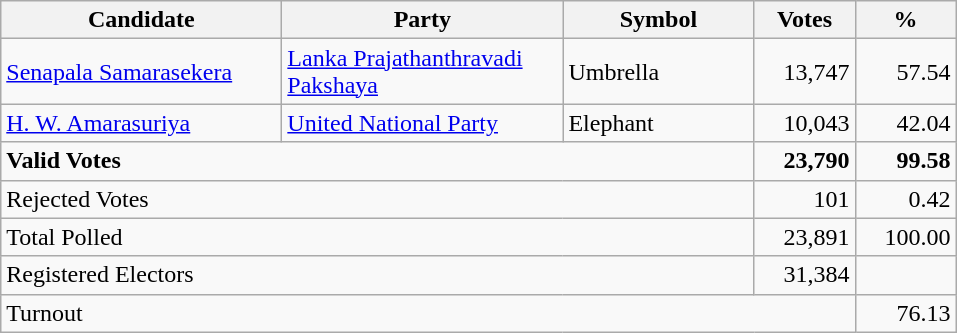<table class="wikitable" border="1" style="text-align:right;">
<tr>
<th align=left width="180">Candidate</th>
<th align=left width="180">Party</th>
<th align=left width="120">Symbol</th>
<th align=left width="60">Votes</th>
<th align=left width="60">%</th>
</tr>
<tr>
<td align=left><a href='#'>Senapala Samarasekera</a></td>
<td align=left><a href='#'>Lanka Prajathanthravadi Pakshaya</a></td>
<td align=left>Umbrella</td>
<td align=right>13,747</td>
<td align=right>57.54</td>
</tr>
<tr>
<td align=left><a href='#'>H. W. Amarasuriya</a></td>
<td align=left><a href='#'>United National Party</a></td>
<td align=left>Elephant</td>
<td align=right>10,043</td>
<td align=right>42.04</td>
</tr>
<tr>
<td align=left colspan=3><strong>Valid Votes</strong></td>
<td align=right><strong>23,790</strong></td>
<td align=right><strong>99.58</strong></td>
</tr>
<tr>
<td align=left colspan=3>Rejected Votes</td>
<td align=right>101</td>
<td align=right>0.42</td>
</tr>
<tr>
<td align=left colspan=3>Total Polled</td>
<td align=right>23,891</td>
<td align=right>100.00</td>
</tr>
<tr>
<td align=left colspan=3>Registered Electors</td>
<td align=right>31,384</td>
<td></td>
</tr>
<tr>
<td align=left colspan=4>Turnout</td>
<td align=right>76.13</td>
</tr>
</table>
